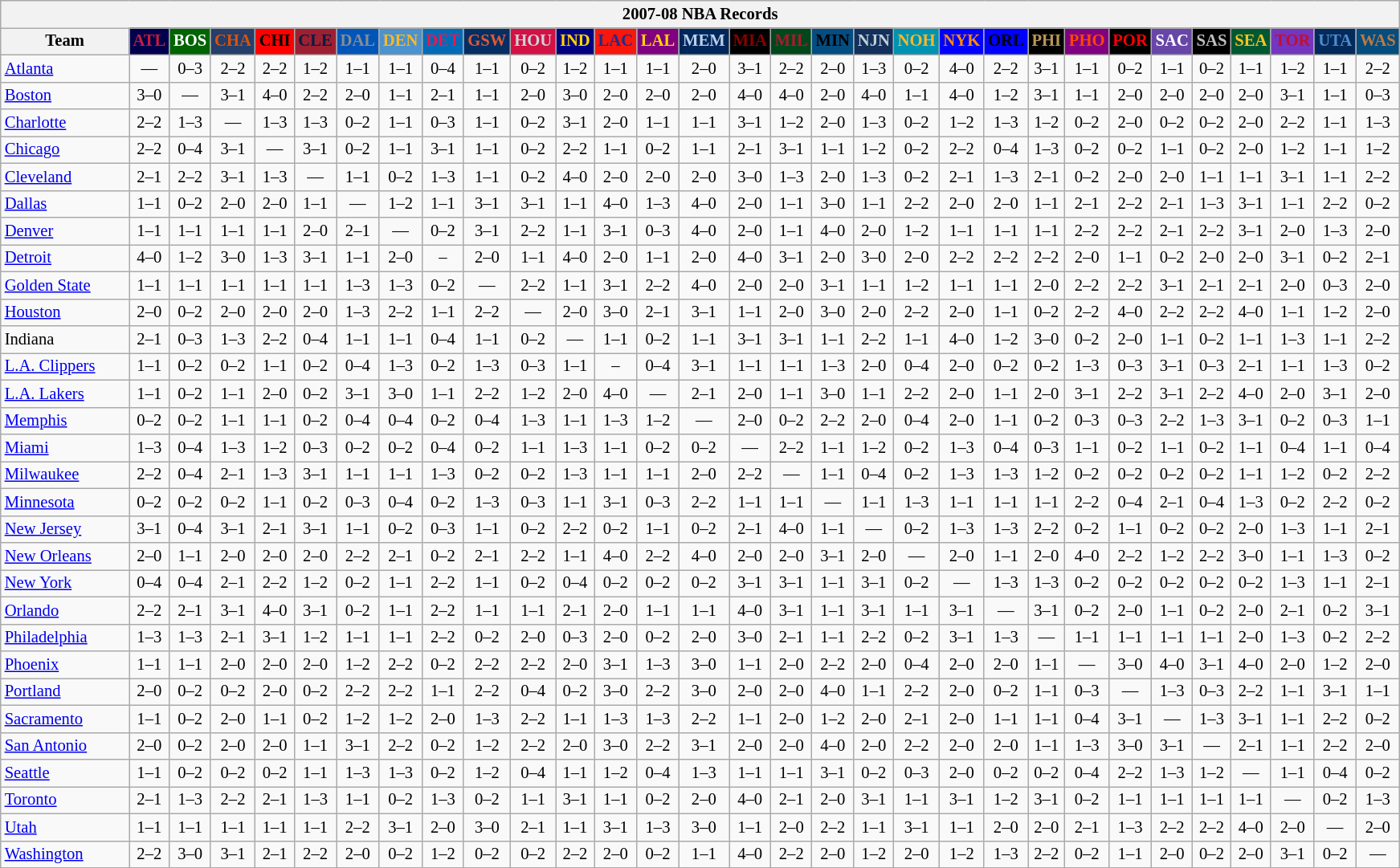<table class="wikitable" style="font-size:86%; text-align:center;">
<tr>
<th colspan=31>2007-08 NBA Records</th>
</tr>
<tr>
<th width=100>Team</th>
<th style="background:#00004d;color:#C41E3a;width=35">ATL</th>
<th style="background:#006400;color:#FFFFFF;width=35">BOS</th>
<th style="background:#253E6A;color:#DF5106;width=35">CHA</th>
<th style="background:#FF0000;color:#000000;width=35">CHI</th>
<th style="background:#9F1F32;color:#001D43;width=35">CLE</th>
<th style="background:#0055BA;color:#898D8F;width=35">DAL</th>
<th style="background:#4C92CC;color:#FDB827;width=35">DEN</th>
<th style="background:#006BB7;color:#ED164B;width=35">DET</th>
<th style="background:#072E63;color:#DC5A34;width=35">GSW</th>
<th style="background:#D31145;color:#CBD4D8;width=35">HOU</th>
<th style="background:#000080;color:#FFD700;width=35">IND</th>
<th style="background:#F9160D;color:#1A2E8B;width=35">LAC</th>
<th style="background:#800080;color:#FFD700;width=35">LAL</th>
<th style="background:#00265B;color:#BAD1EB;width=35">MEM</th>
<th style="background:#000000;color:#8B0000;width=35">MIA</th>
<th style="background:#00471B;color:#AC1A2F;width=35">MIL</th>
<th style="background:#044D80;color:#000000;width=35">MIN</th>
<th style="background:#12305B;color:#C4CED4;width=35">NJN</th>
<th style="background:#0093B1;color:#FDB827;width=35">NOH</th>
<th style="background:#0000FF;color:#FF8C00;width=35">NYK</th>
<th style="background:#0000FF;color:#000000;width=35">ORL</th>
<th style="background:#000000;color:#BB9754;width=35">PHI</th>
<th style="background:#800080;color:#FF4500;width=35">PHO</th>
<th style="background:#000000;color:#FF0000;width=35">POR</th>
<th style="background:#6846A8;color:#FFFFFF;width=35">SAC</th>
<th style="background:#000000;color:#C0C0C0;width=35">SAS</th>
<th style="background:#005831;color:#FFC322;width=35">SEA</th>
<th style="background:#7436BF;color:#BE0F34;width=35">TOR</th>
<th style="background:#042A5C;color:#4C8ECC;width=35">UTA</th>
<th style="background:#044D7D;color:#BC7A44;width=35">WAS</th>
</tr>
<tr>
<td style="text-align:left;"><a href='#'>Atlanta</a></td>
<td>—</td>
<td>0–3</td>
<td>2–2</td>
<td>2–2</td>
<td>1–2</td>
<td>1–1</td>
<td>1–1</td>
<td>0–4</td>
<td>1–1</td>
<td>0–2</td>
<td>1–2</td>
<td>1–1</td>
<td>1–1</td>
<td>2–0</td>
<td>3–1</td>
<td>2–2</td>
<td>2–0</td>
<td>1–3</td>
<td>0–2</td>
<td>4–0</td>
<td>2–2</td>
<td>3–1</td>
<td>1–1</td>
<td>0–2</td>
<td>1–1</td>
<td>0–2</td>
<td>1–1</td>
<td>1–2</td>
<td>1–1</td>
<td>2–2</td>
</tr>
<tr>
<td style="text-align:left;"><a href='#'>Boston</a></td>
<td>3–0</td>
<td>—</td>
<td>3–1</td>
<td>4–0</td>
<td>2–2</td>
<td>2–0</td>
<td>1–1</td>
<td>2–1</td>
<td>1–1</td>
<td>2–0</td>
<td>3–0</td>
<td>2–0</td>
<td>2–0</td>
<td>2–0</td>
<td>4–0</td>
<td>4–0</td>
<td>2–0</td>
<td>4–0</td>
<td>1–1</td>
<td>4–0</td>
<td>1–2</td>
<td>3–1</td>
<td>1–1</td>
<td>2–0</td>
<td>2–0</td>
<td>2–0</td>
<td>2–0</td>
<td>3–1</td>
<td>1–1</td>
<td>0–3</td>
</tr>
<tr>
<td style="text-align:left;"><a href='#'>Charlotte</a></td>
<td>2–2</td>
<td>1–3</td>
<td>—</td>
<td>1–3</td>
<td>1–3</td>
<td>0–2</td>
<td>1–1</td>
<td>0–3</td>
<td>1–1</td>
<td>0–2</td>
<td>3–1</td>
<td>2–0</td>
<td>1–1</td>
<td>1–1</td>
<td>3–1</td>
<td>1–2</td>
<td>2–0</td>
<td>1–3</td>
<td>0–2</td>
<td>1–2</td>
<td>1–3</td>
<td>1–2</td>
<td>0–2</td>
<td>2–0</td>
<td>0–2</td>
<td>0–2</td>
<td>2–0</td>
<td>2–2</td>
<td>1–1</td>
<td>1–3</td>
</tr>
<tr>
<td style="text-align:left;"><a href='#'>Chicago</a></td>
<td>2–2</td>
<td>0–4</td>
<td>3–1</td>
<td>—</td>
<td>3–1</td>
<td>0–2</td>
<td>1–1</td>
<td>3–1</td>
<td>1–1</td>
<td>0–2</td>
<td>2–2</td>
<td>1–1</td>
<td>0–2</td>
<td>1–1</td>
<td>2–1</td>
<td>3–1</td>
<td>1–1</td>
<td>1–2</td>
<td>0–2</td>
<td>2–2</td>
<td>0–4</td>
<td>1–3</td>
<td>0–2</td>
<td>0–2</td>
<td>1–1</td>
<td>0–2</td>
<td>2–0</td>
<td>1–2</td>
<td>1–1</td>
<td>1–2</td>
</tr>
<tr>
<td style="text-align:left;"><a href='#'>Cleveland</a></td>
<td>2–1</td>
<td>2–2</td>
<td>3–1</td>
<td>1–3</td>
<td>—</td>
<td>1–1</td>
<td>0–2</td>
<td>1–3</td>
<td>1–1</td>
<td>0–2</td>
<td>4–0</td>
<td>2–0</td>
<td>2–0</td>
<td>2–0</td>
<td>3–0</td>
<td>1–3</td>
<td>2–0</td>
<td>1–3</td>
<td>0–2</td>
<td>2–1</td>
<td>1–3</td>
<td>2–1</td>
<td>0–2</td>
<td>2–0</td>
<td>2–0</td>
<td>1–1</td>
<td>1–1</td>
<td>3–1</td>
<td>1–1</td>
<td>2–2</td>
</tr>
<tr>
<td style="text-align:left;"><a href='#'>Dallas</a></td>
<td>1–1</td>
<td>0–2</td>
<td>2–0</td>
<td>2–0</td>
<td>1–1</td>
<td>—</td>
<td>1–2</td>
<td>1–1</td>
<td>3–1</td>
<td>3–1</td>
<td>1–1</td>
<td>4–0</td>
<td>1–3</td>
<td>4–0</td>
<td>2–0</td>
<td>1–1</td>
<td>3–0</td>
<td>1–1</td>
<td>2–2</td>
<td>2–0</td>
<td>2–0</td>
<td>1–1</td>
<td>2–1</td>
<td>2–2</td>
<td>2–1</td>
<td>1–3</td>
<td>3–1</td>
<td>1–1</td>
<td>2–2</td>
<td>0–2</td>
</tr>
<tr>
<td style="text-align:left;"><a href='#'>Denver</a></td>
<td>1–1</td>
<td>1–1</td>
<td>1–1</td>
<td>1–1</td>
<td>2–0</td>
<td>2–1</td>
<td>—</td>
<td>0–2</td>
<td>3–1</td>
<td>2–2</td>
<td>1–1</td>
<td>3–1</td>
<td>0–3</td>
<td>4–0</td>
<td>2–0</td>
<td>1–1</td>
<td>4–0</td>
<td>2–0</td>
<td>1–2</td>
<td>1–1</td>
<td>1–1</td>
<td>1–1</td>
<td>2–2</td>
<td>2–2</td>
<td>2–1</td>
<td>2–2</td>
<td>3–1</td>
<td>2–0</td>
<td>1–3</td>
<td>2–0</td>
</tr>
<tr>
<td style="text-align:left;"><a href='#'>Detroit</a></td>
<td>4–0</td>
<td>1–2</td>
<td>3–0</td>
<td>1–3</td>
<td>3–1</td>
<td>1–1</td>
<td>2–0</td>
<td>–</td>
<td>2–0</td>
<td>1–1</td>
<td>4–0</td>
<td>2–0</td>
<td>1–1</td>
<td>2–0</td>
<td>4–0</td>
<td>3–1</td>
<td>2–0</td>
<td>3–0</td>
<td>2–0</td>
<td>2–2</td>
<td>2–2</td>
<td>2–2</td>
<td>2–0</td>
<td>1–1</td>
<td>0–2</td>
<td>2–0</td>
<td>2–0</td>
<td>3–1</td>
<td>0–2</td>
<td>2–1</td>
</tr>
<tr>
<td style="text-align:left;"><a href='#'>Golden State</a></td>
<td>1–1</td>
<td>1–1</td>
<td>1–1</td>
<td>1–1</td>
<td>1–1</td>
<td>1–3</td>
<td>1–3</td>
<td>0–2</td>
<td>—</td>
<td>2–2</td>
<td>1–1</td>
<td>3–1</td>
<td>2–2</td>
<td>4–0</td>
<td>2–0</td>
<td>2–0</td>
<td>3–1</td>
<td>1–1</td>
<td>1–2</td>
<td>1–1</td>
<td>1–1</td>
<td>2–0</td>
<td>2–2</td>
<td>2–2</td>
<td>3–1</td>
<td>2–1</td>
<td>2–1</td>
<td>2–0</td>
<td>0–3</td>
<td>2–0</td>
</tr>
<tr>
<td style="text-align:left;"><a href='#'>Houston</a></td>
<td>2–0</td>
<td>0–2</td>
<td>2–0</td>
<td>2–0</td>
<td>2–0</td>
<td>1–3</td>
<td>2–2</td>
<td>1–1</td>
<td>2–2</td>
<td>—</td>
<td>2–0</td>
<td>3–0</td>
<td>2–1</td>
<td>3–1</td>
<td>1–1</td>
<td>2–0</td>
<td>3–0</td>
<td>2–0</td>
<td>2–2</td>
<td>2–0</td>
<td>1–1</td>
<td>0–2</td>
<td>2–2</td>
<td>4–0</td>
<td>2–2</td>
<td>2–2</td>
<td>4–0</td>
<td>1–1</td>
<td>1–2</td>
<td>2–0</td>
</tr>
<tr>
<td style="text-align:left;">Indiana</td>
<td>2–1</td>
<td>0–3</td>
<td>1–3</td>
<td>2–2</td>
<td>0–4</td>
<td>1–1</td>
<td>1–1</td>
<td>0–4</td>
<td>1–1</td>
<td>0–2</td>
<td>—</td>
<td>1–1</td>
<td>0–2</td>
<td>1–1</td>
<td>3–1</td>
<td>3–1</td>
<td>1–1</td>
<td>2–2</td>
<td>1–1</td>
<td>4–0</td>
<td>1–2</td>
<td>3–0</td>
<td>0–2</td>
<td>2–0</td>
<td>1–1</td>
<td>0–2</td>
<td>1–1</td>
<td>1–3</td>
<td>1–1</td>
<td>2–2</td>
</tr>
<tr>
<td style="text-align:left;"><a href='#'>L.A. Clippers</a></td>
<td>1–1</td>
<td>0–2</td>
<td>0–2</td>
<td>1–1</td>
<td>0–2</td>
<td>0–4</td>
<td>1–3</td>
<td>0–2</td>
<td>1–3</td>
<td>0–3</td>
<td>1–1</td>
<td>–</td>
<td>0–4</td>
<td>3–1</td>
<td>1–1</td>
<td>1–1</td>
<td>1–3</td>
<td>2–0</td>
<td>0–4</td>
<td>2–0</td>
<td>0–2</td>
<td>0–2</td>
<td>1–3</td>
<td>0–3</td>
<td>3–1</td>
<td>0–3</td>
<td>2–1</td>
<td>1–1</td>
<td>1–3</td>
<td>0–2</td>
</tr>
<tr>
<td style="text-align:left;"><a href='#'>L.A. Lakers</a></td>
<td>1–1</td>
<td>0–2</td>
<td>1–1</td>
<td>2–0</td>
<td>0–2</td>
<td>3–1</td>
<td>3–0</td>
<td>1–1</td>
<td>2–2</td>
<td>1–2</td>
<td>2–0</td>
<td>4–0</td>
<td>—</td>
<td>2–1</td>
<td>2–0</td>
<td>1–1</td>
<td>3–0</td>
<td>1–1</td>
<td>2–2</td>
<td>2–0</td>
<td>1–1</td>
<td>2–0</td>
<td>3–1</td>
<td>2–2</td>
<td>3–1</td>
<td>2–2</td>
<td>4–0</td>
<td>2–0</td>
<td>3–1</td>
<td>2–0</td>
</tr>
<tr>
<td style="text-align:left;"><a href='#'>Memphis</a></td>
<td>0–2</td>
<td>0–2</td>
<td>1–1</td>
<td>1–1</td>
<td>0–2</td>
<td>0–4</td>
<td>0–4</td>
<td>0–2</td>
<td>0–4</td>
<td>1–3</td>
<td>1–1</td>
<td>1–3</td>
<td>1–2</td>
<td>—</td>
<td>2–0</td>
<td>0–2</td>
<td>2–2</td>
<td>2–0</td>
<td>0–4</td>
<td>2–0</td>
<td>1–1</td>
<td>0–2</td>
<td>0–3</td>
<td>0–3</td>
<td>2–2</td>
<td>1–3</td>
<td>3–1</td>
<td>0–2</td>
<td>0–3</td>
<td>1–1</td>
</tr>
<tr>
<td style="text-align:left;"><a href='#'>Miami</a></td>
<td>1–3</td>
<td>0–4</td>
<td>1–3</td>
<td>1–2</td>
<td>0–3</td>
<td>0–2</td>
<td>0–2</td>
<td>0–4</td>
<td>0–2</td>
<td>1–1</td>
<td>1–3</td>
<td>1–1</td>
<td>0–2</td>
<td>0–2</td>
<td>—</td>
<td>2–2</td>
<td>1–1</td>
<td>1–2</td>
<td>0–2</td>
<td>1–3</td>
<td>0–4</td>
<td>0–3</td>
<td>1–1</td>
<td>0–2</td>
<td>1–1</td>
<td>0–2</td>
<td>1–1</td>
<td>0–4</td>
<td>1–1</td>
<td>0–4</td>
</tr>
<tr>
<td style="text-align:left;"><a href='#'>Milwaukee</a></td>
<td>2–2</td>
<td>0–4</td>
<td>2–1</td>
<td>1–3</td>
<td>3–1</td>
<td>1–1</td>
<td>1–1</td>
<td>1–3</td>
<td>0–2</td>
<td>0–2</td>
<td>1–3</td>
<td>1–1</td>
<td>1–1</td>
<td>2–0</td>
<td>2–2</td>
<td>—</td>
<td>1–1</td>
<td>0–4</td>
<td>0–2</td>
<td>1–3</td>
<td>1–3</td>
<td>1–2</td>
<td>0–2</td>
<td>0–2</td>
<td>0–2</td>
<td>0–2</td>
<td>1–1</td>
<td>1–2</td>
<td>0–2</td>
<td>2–2</td>
</tr>
<tr>
<td style="text-align:left;"><a href='#'>Minnesota</a></td>
<td>0–2</td>
<td>0–2</td>
<td>0–2</td>
<td>1–1</td>
<td>0–2</td>
<td>0–3</td>
<td>0–4</td>
<td>0–2</td>
<td>1–3</td>
<td>0–3</td>
<td>1–1</td>
<td>3–1</td>
<td>0–3</td>
<td>2–2</td>
<td>1–1</td>
<td>1–1</td>
<td>—</td>
<td>1–1</td>
<td>1–3</td>
<td>1–1</td>
<td>1–1</td>
<td>1–1</td>
<td>2–2</td>
<td>0–4</td>
<td>2–1</td>
<td>0–4</td>
<td>1–3</td>
<td>0–2</td>
<td>2–2</td>
<td>0–2</td>
</tr>
<tr>
<td style="text-align:left;"><a href='#'>New Jersey</a></td>
<td>3–1</td>
<td>0–4</td>
<td>3–1</td>
<td>2–1</td>
<td>3–1</td>
<td>1–1</td>
<td>0–2</td>
<td>0–3</td>
<td>1–1</td>
<td>0–2</td>
<td>2–2</td>
<td>0–2</td>
<td>1–1</td>
<td>0–2</td>
<td>2–1</td>
<td>4–0</td>
<td>1–1</td>
<td>—</td>
<td>0–2</td>
<td>1–3</td>
<td>1–3</td>
<td>2–2</td>
<td>0–2</td>
<td>1–1</td>
<td>0–2</td>
<td>0–2</td>
<td>2–0</td>
<td>1–3</td>
<td>1–1</td>
<td>2–1</td>
</tr>
<tr>
<td style="text-align:left;"><a href='#'>New Orleans</a></td>
<td>2–0</td>
<td>1–1</td>
<td>2–0</td>
<td>2–0</td>
<td>2–0</td>
<td>2–2</td>
<td>2–1</td>
<td>0–2</td>
<td>2–1</td>
<td>2–2</td>
<td>1–1</td>
<td>4–0</td>
<td>2–2</td>
<td>4–0</td>
<td>2–0</td>
<td>2–0</td>
<td>3–1</td>
<td>2–0</td>
<td>—</td>
<td>2–0</td>
<td>1–1</td>
<td>2–0</td>
<td>4–0</td>
<td>2–2</td>
<td>1–2</td>
<td>2–2</td>
<td>3–0</td>
<td>1–1</td>
<td>1–3</td>
<td>0–2</td>
</tr>
<tr>
<td style="text-align:left;"><a href='#'>New York</a></td>
<td>0–4</td>
<td>0–4</td>
<td>2–1</td>
<td>2–2</td>
<td>1–2</td>
<td>0–2</td>
<td>1–1</td>
<td>2–2</td>
<td>1–1</td>
<td>0–2</td>
<td>0–4</td>
<td>0–2</td>
<td>0–2</td>
<td>0–2</td>
<td>3–1</td>
<td>3–1</td>
<td>1–1</td>
<td>3–1</td>
<td>0–2</td>
<td>—</td>
<td>1–3</td>
<td>1–3</td>
<td>0–2</td>
<td>0–2</td>
<td>0–2</td>
<td>0–2</td>
<td>0–2</td>
<td>1–3</td>
<td>1–1</td>
<td>2–1</td>
</tr>
<tr>
<td style="text-align:left;"><a href='#'>Orlando</a></td>
<td>2–2</td>
<td>2–1</td>
<td>3–1</td>
<td>4–0</td>
<td>3–1</td>
<td>0–2</td>
<td>1–1</td>
<td>2–2</td>
<td>1–1</td>
<td>1–1</td>
<td>2–1</td>
<td>2–0</td>
<td>1–1</td>
<td>1–1</td>
<td>4–0</td>
<td>3–1</td>
<td>1–1</td>
<td>3–1</td>
<td>1–1</td>
<td>3–1</td>
<td>—</td>
<td>3–1</td>
<td>0–2</td>
<td>2–0</td>
<td>1–1</td>
<td>0–2</td>
<td>2–0</td>
<td>2–1</td>
<td>0–2</td>
<td>3–1</td>
</tr>
<tr>
<td style="text-align:left;"><a href='#'>Philadelphia</a></td>
<td>1–3</td>
<td>1–3</td>
<td>2–1</td>
<td>3–1</td>
<td>1–2</td>
<td>1–1</td>
<td>1–1</td>
<td>2–2</td>
<td>0–2</td>
<td>2–0</td>
<td>0–3</td>
<td>2–0</td>
<td>0–2</td>
<td>2–0</td>
<td>3–0</td>
<td>2–1</td>
<td>1–1</td>
<td>2–2</td>
<td>0–2</td>
<td>3–1</td>
<td>1–3</td>
<td>—</td>
<td>1–1</td>
<td>1–1</td>
<td>1–1</td>
<td>1–1</td>
<td>2–0</td>
<td>1–3</td>
<td>0–2</td>
<td>2–2</td>
</tr>
<tr>
<td style="text-align:left;"><a href='#'>Phoenix</a></td>
<td>1–1</td>
<td>1–1</td>
<td>2–0</td>
<td>2–0</td>
<td>2–0</td>
<td>1–2</td>
<td>2–2</td>
<td>0–2</td>
<td>2–2</td>
<td>2–2</td>
<td>2–0</td>
<td>3–1</td>
<td>1–3</td>
<td>3–0</td>
<td>1–1</td>
<td>2–0</td>
<td>2–2</td>
<td>2–0</td>
<td>0–4</td>
<td>2–0</td>
<td>2–0</td>
<td>1–1</td>
<td>—</td>
<td>3–0</td>
<td>4–0</td>
<td>3–1</td>
<td>4–0</td>
<td>2–0</td>
<td>1–2</td>
<td>2–0</td>
</tr>
<tr>
<td style="text-align:left;"><a href='#'>Portland</a></td>
<td>2–0</td>
<td>0–2</td>
<td>0–2</td>
<td>2–0</td>
<td>0–2</td>
<td>2–2</td>
<td>2–2</td>
<td>1–1</td>
<td>2–2</td>
<td>0–4</td>
<td>0–2</td>
<td>3–0</td>
<td>2–2</td>
<td>3–0</td>
<td>2–0</td>
<td>2–0</td>
<td>4–0</td>
<td>1–1</td>
<td>2–2</td>
<td>2–0</td>
<td>0–2</td>
<td>1–1</td>
<td>0–3</td>
<td>—</td>
<td>1–3</td>
<td>0–3</td>
<td>2–2</td>
<td>1–1</td>
<td>3–1</td>
<td>1–1</td>
</tr>
<tr>
<td style="text-align:left;"><a href='#'>Sacramento</a></td>
<td>1–1</td>
<td>0–2</td>
<td>2–0</td>
<td>1–1</td>
<td>0–2</td>
<td>1–2</td>
<td>1–2</td>
<td>2–0</td>
<td>1–3</td>
<td>2–2</td>
<td>1–1</td>
<td>1–3</td>
<td>1–3</td>
<td>2–2</td>
<td>1–1</td>
<td>2–0</td>
<td>1–2</td>
<td>2–0</td>
<td>2–1</td>
<td>2–0</td>
<td>1–1</td>
<td>1–1</td>
<td>0–4</td>
<td>3–1</td>
<td>—</td>
<td>1–3</td>
<td>3–1</td>
<td>1–1</td>
<td>2–2</td>
<td>0–2</td>
</tr>
<tr>
<td style="text-align:left;"><a href='#'>San Antonio</a></td>
<td>2–0</td>
<td>0–2</td>
<td>2–0</td>
<td>2–0</td>
<td>1–1</td>
<td>3–1</td>
<td>2–2</td>
<td>0–2</td>
<td>1–2</td>
<td>2–2</td>
<td>2–0</td>
<td>3–0</td>
<td>2–2</td>
<td>3–1</td>
<td>2–0</td>
<td>2–0</td>
<td>4–0</td>
<td>2–0</td>
<td>2–2</td>
<td>2–0</td>
<td>2–0</td>
<td>1–1</td>
<td>1–3</td>
<td>3–0</td>
<td>3–1</td>
<td>—</td>
<td>2–1</td>
<td>1–1</td>
<td>2–2</td>
<td>2–0</td>
</tr>
<tr>
<td style="text-align:left;"><a href='#'>Seattle</a></td>
<td>1–1</td>
<td>0–2</td>
<td>0–2</td>
<td>0–2</td>
<td>1–1</td>
<td>1–3</td>
<td>1–3</td>
<td>0–2</td>
<td>1–2</td>
<td>0–4</td>
<td>1–1</td>
<td>1–2</td>
<td>0–4</td>
<td>1–3</td>
<td>1–1</td>
<td>1–1</td>
<td>3–1</td>
<td>0–2</td>
<td>0–3</td>
<td>2–0</td>
<td>0–2</td>
<td>0–2</td>
<td>0–4</td>
<td>2–2</td>
<td>1–3</td>
<td>1–2</td>
<td>—</td>
<td>1–1</td>
<td>0–4</td>
<td>0–2</td>
</tr>
<tr>
<td style="text-align:left;"><a href='#'>Toronto</a></td>
<td>2–1</td>
<td>1–3</td>
<td>2–2</td>
<td>2–1</td>
<td>1–3</td>
<td>1–1</td>
<td>0–2</td>
<td>1–3</td>
<td>0–2</td>
<td>1–1</td>
<td>3–1</td>
<td>1–1</td>
<td>0–2</td>
<td>2–0</td>
<td>4–0</td>
<td>2–1</td>
<td>2–0</td>
<td>3–1</td>
<td>1–1</td>
<td>3–1</td>
<td>1–2</td>
<td>3–1</td>
<td>0–2</td>
<td>1–1</td>
<td>1–1</td>
<td>1–1</td>
<td>1–1</td>
<td>—</td>
<td>0–2</td>
<td>1–3</td>
</tr>
<tr>
<td style="text-align:left;"><a href='#'>Utah</a></td>
<td>1–1</td>
<td>1–1</td>
<td>1–1</td>
<td>1–1</td>
<td>1–1</td>
<td>2–2</td>
<td>3–1</td>
<td>2–0</td>
<td>3–0</td>
<td>2–1</td>
<td>1–1</td>
<td>3–1</td>
<td>1–3</td>
<td>3–0</td>
<td>1–1</td>
<td>2–0</td>
<td>2–2</td>
<td>1–1</td>
<td>3–1</td>
<td>1–1</td>
<td>2–0</td>
<td>2–0</td>
<td>2–1</td>
<td>1–3</td>
<td>2–2</td>
<td>2–2</td>
<td>4–0</td>
<td>2–0</td>
<td>—</td>
<td>2–0</td>
</tr>
<tr>
<td style="text-align:left;"><a href='#'>Washington</a></td>
<td>2–2</td>
<td>3–0</td>
<td>3–1</td>
<td>2–1</td>
<td>2–2</td>
<td>2–0</td>
<td>0–2</td>
<td>1–2</td>
<td>0–2</td>
<td>0–2</td>
<td>2–2</td>
<td>2–0</td>
<td>0–2</td>
<td>1–1</td>
<td>4–0</td>
<td>2–2</td>
<td>2–0</td>
<td>1–2</td>
<td>2–0</td>
<td>1–2</td>
<td>1–3</td>
<td>2–2</td>
<td>0–2</td>
<td>1–1</td>
<td>2–0</td>
<td>0–2</td>
<td>2–0</td>
<td>3–1</td>
<td>0–2</td>
<td>—</td>
</tr>
</table>
